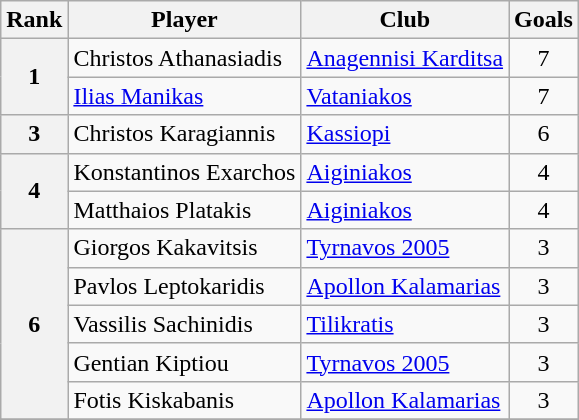<table class="wikitable" style="text-align:center">
<tr>
<th>Rank</th>
<th>Player</th>
<th>Club</th>
<th>Goals</th>
</tr>
<tr>
<th rowspan=2>1</th>
<td align="left"> Christos Athanasiadis</td>
<td align="left"><a href='#'>Anagennisi Karditsa</a></td>
<td>7</td>
</tr>
<tr>
<td align="left"> <a href='#'>Ilias Manikas</a></td>
<td align="left"><a href='#'>Vataniakos</a></td>
<td>7</td>
</tr>
<tr>
<th>3</th>
<td align="left"> Christos Karagiannis</td>
<td align="left"><a href='#'>Kassiopi</a></td>
<td>6</td>
</tr>
<tr>
<th rowspan=2>4</th>
<td align="left"> Konstantinos Exarchos</td>
<td align="left"><a href='#'>Aiginiakos</a></td>
<td>4</td>
</tr>
<tr>
<td align="left"> Matthaios Platakis</td>
<td align="left"><a href='#'>Aiginiakos</a></td>
<td>4</td>
</tr>
<tr>
<th rowspan=5>6</th>
<td align="left"> Giorgos Kakavitsis</td>
<td align="left"><a href='#'>Tyrnavos 2005</a></td>
<td>3</td>
</tr>
<tr>
<td align="left"> Pavlos Leptokaridis</td>
<td align="left"><a href='#'>Apollon Kalamarias</a></td>
<td>3</td>
</tr>
<tr>
<td align="left"> Vassilis Sachinidis</td>
<td align="left"><a href='#'>Tilikratis</a></td>
<td>3</td>
</tr>
<tr>
<td align="left"> Gentian Kiptiou</td>
<td align="left"><a href='#'>Tyrnavos 2005</a></td>
<td>3</td>
</tr>
<tr>
<td align="left"> Fotis Kiskabanis</td>
<td align="left"><a href='#'>Apollon Kalamarias</a></td>
<td>3</td>
</tr>
<tr>
</tr>
</table>
